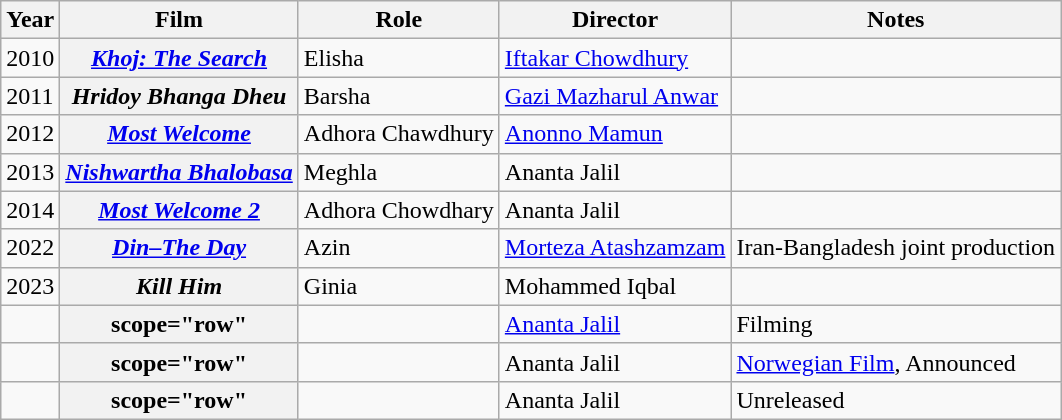<table class="wikitable sortable plainrowheaders">
<tr>
<th>Year</th>
<th>Film</th>
<th>Role</th>
<th>Director</th>
<th>Notes</th>
</tr>
<tr>
<td>2010</td>
<th scope="row"><em><a href='#'>Khoj: The Search</a></em></th>
<td>Elisha</td>
<td><a href='#'>Iftakar Chowdhury</a></td>
<td></td>
</tr>
<tr>
<td>2011</td>
<th scope="row"><em>Hridoy Bhanga Dheu</em></th>
<td>Barsha</td>
<td><a href='#'>Gazi Mazharul Anwar</a></td>
<td></td>
</tr>
<tr>
<td>2012</td>
<th scope="row"><em><a href='#'>Most Welcome</a></em></th>
<td>Adhora Chawdhury</td>
<td><a href='#'>Anonno Mamun</a></td>
<td></td>
</tr>
<tr>
<td>2013</td>
<th scope="row"><em><a href='#'>Nishwartha Bhalobasa</a></em></th>
<td>Meghla</td>
<td>Ananta Jalil</td>
<td></td>
</tr>
<tr>
<td>2014</td>
<th scope="row"><em><a href='#'>Most Welcome 2</a></em></th>
<td>Adhora Chowdhary</td>
<td>Ananta Jalil</td>
<td></td>
</tr>
<tr>
<td>2022</td>
<th scope="row"><em><a href='#'>Din–The Day</a></em></th>
<td>Azin</td>
<td><a href='#'>Morteza Atashzamzam</a></td>
<td>Iran-Bangladesh joint production</td>
</tr>
<tr>
<td>2023</td>
<th scope="row"><em>Kill Him</em></th>
<td>Ginia</td>
<td>Mohammed Iqbal</td>
<td></td>
</tr>
<tr>
<td></td>
<th>scope="row"</th>
<td></td>
<td><a href='#'>Ananta Jalil</a></td>
<td>Filming</td>
</tr>
<tr>
<td></td>
<th>scope="row"</th>
<td></td>
<td>Ananta Jalil</td>
<td><a href='#'>Norwegian Film</a>, Announced </td>
</tr>
<tr>
<td></td>
<th>scope="row"</th>
<td></td>
<td>Ananta Jalil</td>
<td>Unreleased </td>
</tr>
</table>
